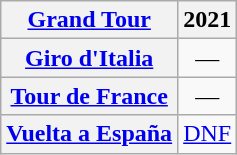<table class="wikitable plainrowheaders">
<tr>
<th scope="col"><a href='#'>Grand Tour</a></th>
<th scope="col">2021</th>
</tr>
<tr style="text-align:center;">
<th scope="row"> <a href='#'>Giro d'Italia</a></th>
<td>—</td>
</tr>
<tr style="text-align:center;">
<th scope="row"> <a href='#'>Tour de France</a></th>
<td>—</td>
</tr>
<tr style="text-align:center;">
<th scope="row"> <a href='#'>Vuelta a España</a></th>
<td><a href='#'>DNF</a></td>
</tr>
</table>
